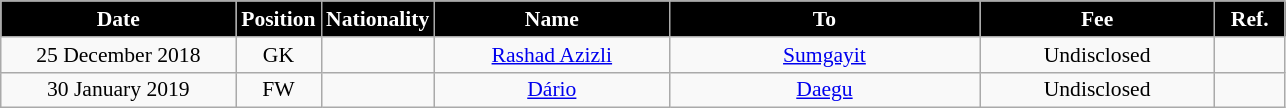<table class="wikitable"  style="text-align:center; font-size:90%; ">
<tr>
<th style="background:#000000; color:#FFFFFF; width:150px;">Date</th>
<th style="background:#000000; color:#FFFFFF; width:50px;">Position</th>
<th style="background:#000000; color:#FFFFFF; width:50px;">Nationality</th>
<th style="background:#000000; color:#FFFFFF; width:150px;">Name</th>
<th style="background:#000000; color:#FFFFFF; width:200px;">To</th>
<th style="background:#000000; color:#FFFFFF; width:150px;">Fee</th>
<th style="background:#000000; color:#FFFFFF; width:40px;">Ref.</th>
</tr>
<tr>
<td>25 December 2018</td>
<td>GK</td>
<td></td>
<td><a href='#'>Rashad Azizli</a></td>
<td><a href='#'>Sumgayit</a></td>
<td>Undisclosed</td>
<td></td>
</tr>
<tr>
<td>30 January 2019</td>
<td>FW</td>
<td></td>
<td><a href='#'>Dário</a></td>
<td><a href='#'>Daegu</a></td>
<td>Undisclosed</td>
<td></td>
</tr>
</table>
